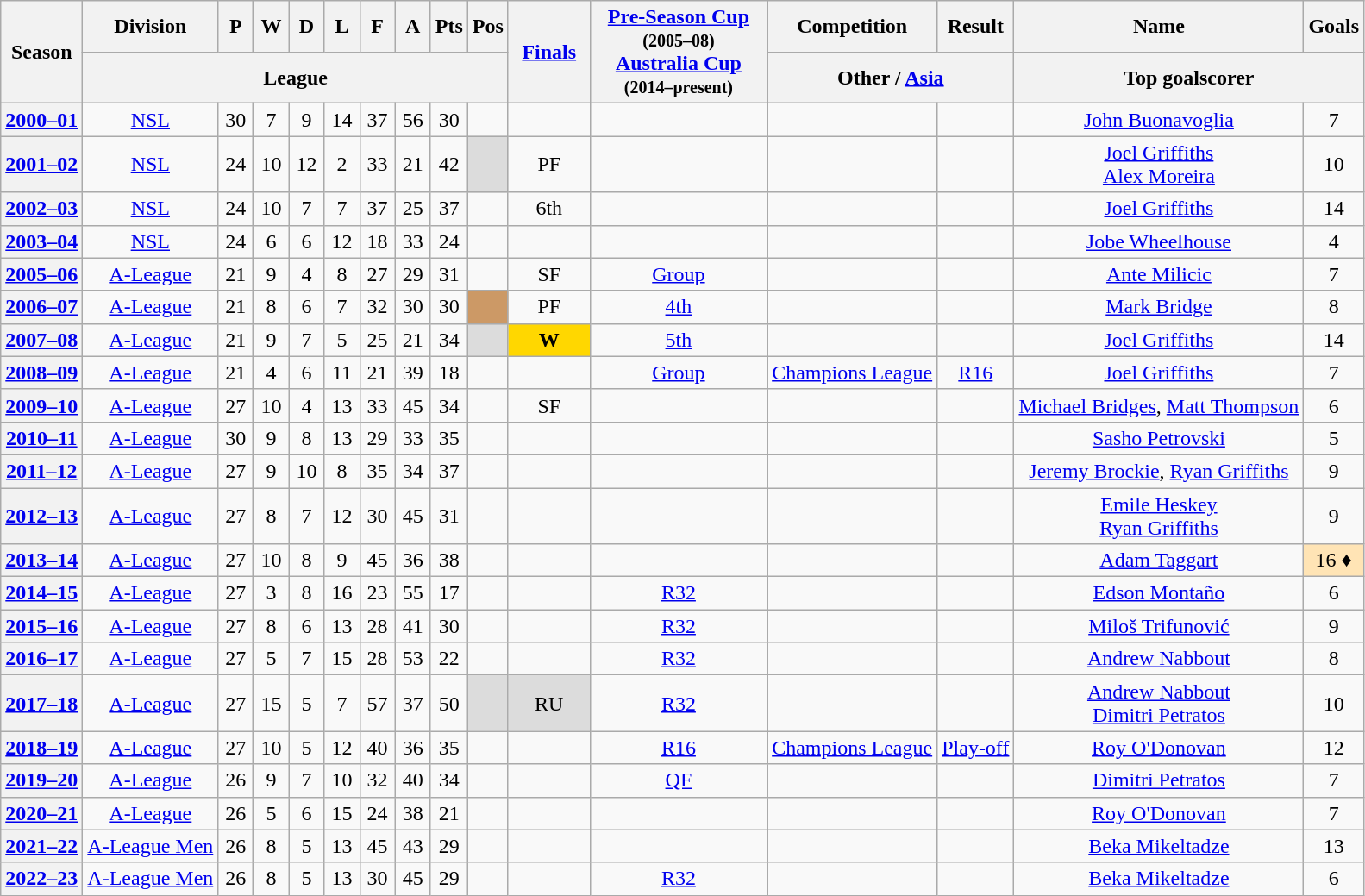<table class="wikitable sortable" style="text-align: center">
<tr>
<th scope="col" rowspan="2">Season</th>
<th scope="col">Division</th>
<th width="20" scope="col">P</th>
<th width="20" scope="col">W</th>
<th width="20" scope="col">D</th>
<th width="20" scope="col">L</th>
<th width="20" scope="col">F</th>
<th width="20" scope="col">A</th>
<th width="20" scope="col">Pts</th>
<th scope="col">Pos</th>
<th rowspan="2" width=6% scope="col" class="unsortable"><a href='#'>Finals</a></th>
<th rowspan="2" width=13% scope="col" class="unsortable"><a href='#'>Pre-Season Cup</a><br><small>(2005–08)</small><br><a href='#'>Australia Cup</a><br><small>(2014–present)</small></th>
<th scope="col">Competition</th>
<th scope="col">Result</th>
<th scope="col">Name</th>
<th scope="col">Goals</th>
</tr>
<tr class="unsortable">
<th colspan="9" scope="col">League</th>
<th colspan="2" scope="col">Other / <a href='#'>Asia</a></th>
<th colspan="2" scope="col">Top goalscorer</th>
</tr>
<tr>
<th><a href='#'>2000–01</a></th>
<td><a href='#'>NSL</a></td>
<td>30</td>
<td>7</td>
<td>9</td>
<td>14</td>
<td>37</td>
<td>56</td>
<td>30</td>
<td></td>
<td></td>
<td></td>
<td></td>
<td></td>
<td><a href='#'>John Buonavoglia</a></td>
<td align=center>7</td>
</tr>
<tr>
<th><a href='#'>2001–02</a></th>
<td><a href='#'>NSL</a></td>
<td>24</td>
<td>10</td>
<td>12</td>
<td>2</td>
<td>33</td>
<td>21</td>
<td>42</td>
<td bgcolor=#DCDCDC></td>
<td>PF</td>
<td></td>
<td></td>
<td></td>
<td><a href='#'>Joel Griffiths</a><br><a href='#'>Alex Moreira</a></td>
<td align=center>10</td>
</tr>
<tr>
<th><a href='#'>2002–03</a></th>
<td><a href='#'>NSL</a></td>
<td>24</td>
<td>10</td>
<td>7</td>
<td>7</td>
<td>37</td>
<td>25</td>
<td>37</td>
<td></td>
<td>6th</td>
<td></td>
<td></td>
<td></td>
<td><a href='#'>Joel Griffiths</a></td>
<td align=center>14</td>
</tr>
<tr>
<th><a href='#'>2003–04</a></th>
<td><a href='#'>NSL</a></td>
<td>24</td>
<td>6</td>
<td>6</td>
<td>12</td>
<td>18</td>
<td>33</td>
<td>24</td>
<td></td>
<td></td>
<td></td>
<td></td>
<td></td>
<td><a href='#'>Jobe Wheelhouse</a></td>
<td align=center>4</td>
</tr>
<tr>
<th><a href='#'>2005–06</a></th>
<td><a href='#'>A-League</a></td>
<td>21</td>
<td>9</td>
<td>4</td>
<td>8</td>
<td>27</td>
<td>29</td>
<td>31</td>
<td></td>
<td>SF</td>
<td><a href='#'>Group</a></td>
<td></td>
<td></td>
<td><a href='#'>Ante Milicic</a></td>
<td align=center>7</td>
</tr>
<tr>
<th><a href='#'>2006–07</a></th>
<td><a href='#'>A-League</a></td>
<td>21</td>
<td>8</td>
<td>6</td>
<td>7</td>
<td>32</td>
<td>30</td>
<td>30</td>
<td bgcolor=#CC9966></td>
<td>PF</td>
<td><a href='#'>4th</a></td>
<td></td>
<td></td>
<td><a href='#'>Mark Bridge</a></td>
<td align=center>8</td>
</tr>
<tr>
<th><a href='#'>2007–08</a></th>
<td><a href='#'>A-League</a></td>
<td>21</td>
<td>9</td>
<td>7</td>
<td>5</td>
<td>25</td>
<td>21</td>
<td>34</td>
<td bgcolor=#DCDCDC></td>
<td bgcolor=gold><strong>W</strong></td>
<td><a href='#'>5th</a></td>
<td></td>
<td></td>
<td><a href='#'>Joel Griffiths</a></td>
<td align=center>14</td>
</tr>
<tr>
<th><a href='#'>2008–09</a></th>
<td><a href='#'>A-League</a></td>
<td>21</td>
<td>4</td>
<td>6</td>
<td>11</td>
<td>21</td>
<td>39</td>
<td>18</td>
<td></td>
<td></td>
<td><a href='#'>Group</a></td>
<td><a href='#'>Champions League</a></td>
<td><a href='#'>R16</a></td>
<td><a href='#'>Joel Griffiths</a></td>
<td align=center>7</td>
</tr>
<tr>
<th><a href='#'>2009–10</a></th>
<td><a href='#'>A-League</a></td>
<td>27</td>
<td>10</td>
<td>4</td>
<td>13</td>
<td>33</td>
<td>45</td>
<td>34</td>
<td></td>
<td>SF</td>
<td></td>
<td></td>
<td></td>
<td><a href='#'>Michael Bridges</a>, <a href='#'>Matt Thompson</a></td>
<td align=center>6</td>
</tr>
<tr>
<th><a href='#'>2010–11</a></th>
<td><a href='#'>A-League</a></td>
<td>30</td>
<td>9</td>
<td>8</td>
<td>13</td>
<td>29</td>
<td>33</td>
<td>35</td>
<td></td>
<td></td>
<td></td>
<td></td>
<td></td>
<td><a href='#'>Sasho Petrovski</a></td>
<td align=center>5</td>
</tr>
<tr>
<th><a href='#'>2011–12</a></th>
<td><a href='#'>A-League</a></td>
<td>27</td>
<td>9</td>
<td>10</td>
<td>8</td>
<td>35</td>
<td>34</td>
<td>37</td>
<td></td>
<td></td>
<td></td>
<td></td>
<td></td>
<td><a href='#'>Jeremy Brockie</a>, <a href='#'>Ryan Griffiths</a></td>
<td align=center>9</td>
</tr>
<tr>
<th><a href='#'>2012–13</a></th>
<td><a href='#'>A-League</a></td>
<td>27</td>
<td>8</td>
<td>7</td>
<td>12</td>
<td>30</td>
<td>45</td>
<td>31</td>
<td></td>
<td></td>
<td></td>
<td></td>
<td></td>
<td><a href='#'>Emile Heskey</a><br><a href='#'>Ryan Griffiths</a></td>
<td align=center>9</td>
</tr>
<tr>
<th><a href='#'>2013–14</a></th>
<td><a href='#'>A-League</a></td>
<td>27</td>
<td>10</td>
<td>8</td>
<td>9</td>
<td>45</td>
<td>36</td>
<td>38</td>
<td></td>
<td></td>
<td></td>
<td></td>
<td></td>
<td><a href='#'>Adam Taggart</a></td>
<td bgcolor=#FFE4B5 align=center>16 ♦</td>
</tr>
<tr>
<th><a href='#'>2014–15</a></th>
<td><a href='#'>A-League</a></td>
<td>27</td>
<td>3</td>
<td>8</td>
<td>16</td>
<td>23</td>
<td>55</td>
<td>17</td>
<td></td>
<td></td>
<td><a href='#'>R32</a></td>
<td></td>
<td></td>
<td><a href='#'>Edson Montaño</a></td>
<td align=center>6</td>
</tr>
<tr>
<th><a href='#'>2015–16</a></th>
<td><a href='#'>A-League</a></td>
<td>27</td>
<td>8</td>
<td>6</td>
<td>13</td>
<td>28</td>
<td>41</td>
<td>30</td>
<td></td>
<td></td>
<td><a href='#'>R32</a></td>
<td></td>
<td></td>
<td><a href='#'>Miloš Trifunović</a></td>
<td align=center>9</td>
</tr>
<tr>
<th><a href='#'>2016–17</a></th>
<td><a href='#'>A-League</a></td>
<td>27</td>
<td>5</td>
<td>7</td>
<td>15</td>
<td>28</td>
<td>53</td>
<td>22</td>
<td></td>
<td></td>
<td><a href='#'>R32</a></td>
<td></td>
<td></td>
<td><a href='#'>Andrew Nabbout</a></td>
<td align=center>8</td>
</tr>
<tr>
<th><a href='#'>2017–18</a></th>
<td><a href='#'>A-League</a></td>
<td>27</td>
<td>15</td>
<td>5</td>
<td>7</td>
<td>57</td>
<td>37</td>
<td>50</td>
<td bgcolor=#DCDCDC></td>
<td bgcolor=#DCDCDC>RU</td>
<td><a href='#'>R32</a></td>
<td></td>
<td></td>
<td><a href='#'>Andrew Nabbout</a><br><a href='#'>Dimitri Petratos</a></td>
<td align=center>10</td>
</tr>
<tr>
<th><a href='#'>2018–19</a></th>
<td><a href='#'>A-League</a></td>
<td>27</td>
<td>10</td>
<td>5</td>
<td>12</td>
<td>40</td>
<td>36</td>
<td>35</td>
<td></td>
<td></td>
<td><a href='#'>R16</a></td>
<td><a href='#'>Champions League</a></td>
<td><a href='#'>Play-off</a></td>
<td><a href='#'>Roy O'Donovan</a></td>
<td align=center>12</td>
</tr>
<tr>
<th><a href='#'>2019–20</a></th>
<td><a href='#'>A-League</a></td>
<td>26</td>
<td>9</td>
<td>7</td>
<td>10</td>
<td>32</td>
<td>40</td>
<td>34</td>
<td></td>
<td></td>
<td><a href='#'>QF</a></td>
<td></td>
<td></td>
<td><a href='#'>Dimitri Petratos</a></td>
<td align=center>7</td>
</tr>
<tr>
<th><a href='#'>2020–21</a></th>
<td><a href='#'>A-League</a></td>
<td>26</td>
<td>5</td>
<td>6</td>
<td>15</td>
<td>24</td>
<td>38</td>
<td>21</td>
<td></td>
<td></td>
<td></td>
<td></td>
<td></td>
<td><a href='#'>Roy O'Donovan</a></td>
<td align=center>7</td>
</tr>
<tr>
<th><a href='#'>2021–22</a></th>
<td><a href='#'>A-League Men</a></td>
<td>26</td>
<td>8</td>
<td>5</td>
<td>13</td>
<td>45</td>
<td>43</td>
<td>29</td>
<td></td>
<td></td>
<td></td>
<td></td>
<td></td>
<td><a href='#'>Beka Mikeltadze</a></td>
<td align=center>13</td>
</tr>
<tr>
<th><a href='#'>2022–23</a></th>
<td><a href='#'>A-League Men</a></td>
<td>26</td>
<td>8</td>
<td>5</td>
<td>13</td>
<td>30</td>
<td>45</td>
<td>29</td>
<td></td>
<td></td>
<td><a href='#'>R32</a></td>
<td></td>
<td></td>
<td><a href='#'>Beka Mikeltadze</a></td>
<td align=center>6</td>
</tr>
</table>
